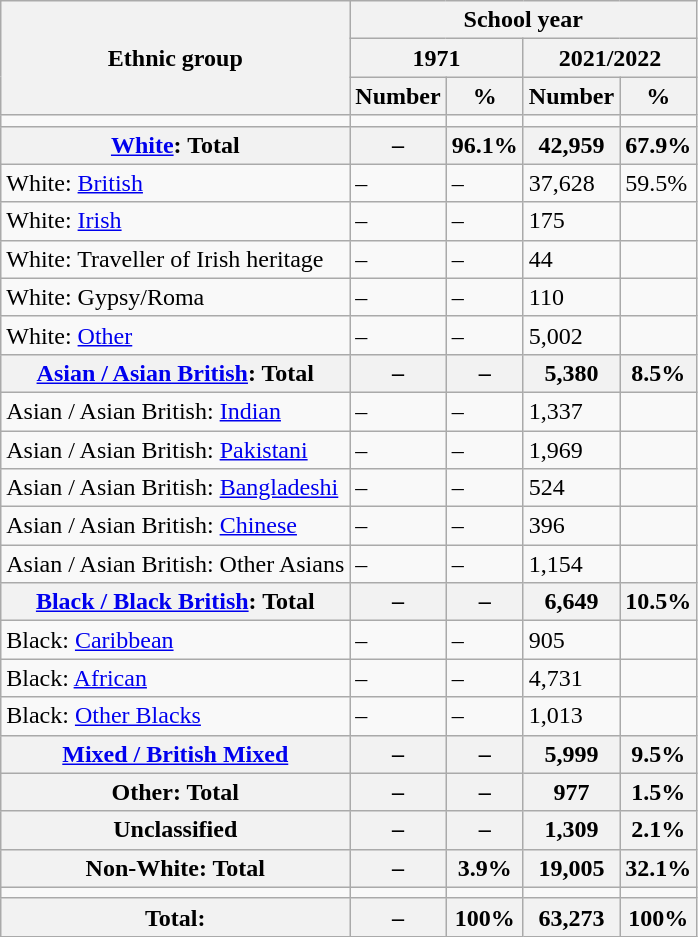<table class="wikitable">
<tr>
<th rowspan="3">Ethnic group</th>
<th colspan="4">School year</th>
</tr>
<tr>
<th colspan="2">1971</th>
<th colspan="2">2021/2022</th>
</tr>
<tr>
<th>Number</th>
<th>%</th>
<th>Number</th>
<th>%</th>
</tr>
<tr>
<td></td>
<td></td>
<td></td>
<td></td>
<td></td>
</tr>
<tr>
<th><a href='#'>White</a>: Total</th>
<th>–</th>
<th>96.1%</th>
<th>42,959</th>
<th>67.9%</th>
</tr>
<tr>
<td>White: <a href='#'>British</a></td>
<td>–</td>
<td>–</td>
<td>37,628</td>
<td>59.5%</td>
</tr>
<tr>
<td>White: <a href='#'>Irish</a></td>
<td>–</td>
<td>–</td>
<td>175</td>
<td></td>
</tr>
<tr>
<td>White: Traveller of Irish heritage</td>
<td>–</td>
<td>–</td>
<td>44</td>
<td></td>
</tr>
<tr>
<td>White: Gypsy/Roma</td>
<td>–</td>
<td>–</td>
<td>110</td>
<td></td>
</tr>
<tr>
<td>White: <a href='#'>Other</a></td>
<td>–</td>
<td>–</td>
<td>5,002</td>
<td></td>
</tr>
<tr>
<th><a href='#'>Asian / Asian British</a>: Total</th>
<th>–</th>
<th>–</th>
<th>5,380</th>
<th>8.5%</th>
</tr>
<tr>
<td>Asian / Asian British: <a href='#'>Indian</a></td>
<td>–</td>
<td>–</td>
<td>1,337</td>
<td></td>
</tr>
<tr>
<td>Asian / Asian British: <a href='#'>Pakistani</a></td>
<td>–</td>
<td>–</td>
<td>1,969</td>
<td></td>
</tr>
<tr>
<td>Asian / Asian British: <a href='#'>Bangladeshi</a></td>
<td>–</td>
<td>–</td>
<td>524</td>
<td></td>
</tr>
<tr>
<td>Asian / Asian British: <a href='#'>Chinese</a></td>
<td>–</td>
<td>–</td>
<td>396</td>
<td></td>
</tr>
<tr>
<td>Asian / Asian British: Other Asians</td>
<td>–</td>
<td>–</td>
<td>1,154</td>
<td></td>
</tr>
<tr>
<th><a href='#'>Black / Black British</a>: Total</th>
<th>–</th>
<th>–</th>
<th>6,649</th>
<th>10.5%</th>
</tr>
<tr>
<td>Black: <a href='#'>Caribbean</a></td>
<td>–</td>
<td>–</td>
<td>905</td>
<td></td>
</tr>
<tr>
<td>Black: <a href='#'>African</a></td>
<td>–</td>
<td>–</td>
<td>4,731</td>
<td></td>
</tr>
<tr>
<td>Black: <a href='#'>Other Blacks</a></td>
<td>–</td>
<td>–</td>
<td>1,013</td>
<td></td>
</tr>
<tr>
<th><a href='#'>Mixed / British Mixed</a></th>
<th>–</th>
<th>–</th>
<th>5,999</th>
<th>9.5%</th>
</tr>
<tr>
<th>Other: Total</th>
<th>–</th>
<th>–</th>
<th>977</th>
<th>1.5%</th>
</tr>
<tr>
<th>Unclassified</th>
<th>–</th>
<th>–</th>
<th>1,309</th>
<th>2.1%</th>
</tr>
<tr>
<th>Non-White: Total</th>
<th>–</th>
<th>3.9%</th>
<th>19,005</th>
<th>32.1%</th>
</tr>
<tr>
<td></td>
<td></td>
<td></td>
<td></td>
<td></td>
</tr>
<tr>
<th>Total:</th>
<th>–</th>
<th>100%</th>
<th>63,273</th>
<th>100%</th>
</tr>
</table>
